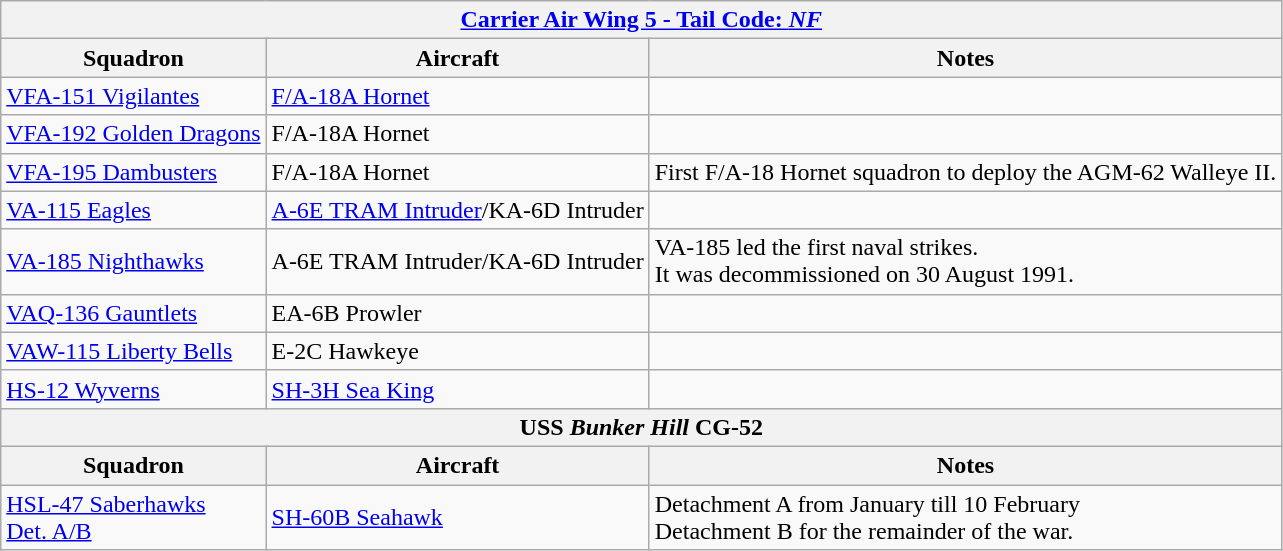<table class="wikitable">
<tr>
<th colspan="3"><a href='#'>Carrier Air Wing 5 - Tail Code: <em>NF</em></a></th>
</tr>
<tr>
<th>Squadron</th>
<th>Aircraft</th>
<th>Notes</th>
</tr>
<tr>
<td><a href='#'>VFA-151 Vigilantes</a></td>
<td><a href='#'>F/A-18A Hornet</a></td>
<td></td>
</tr>
<tr>
<td><a href='#'>VFA-192 Golden Dragons</a></td>
<td>F/A-18A Hornet</td>
<td></td>
</tr>
<tr>
<td><a href='#'>VFA-195 Dambusters</a></td>
<td>F/A-18A Hornet</td>
<td>First F/A-18 Hornet squadron to deploy the AGM-62 Walleye II.</td>
</tr>
<tr>
<td><a href='#'>VA-115 Eagles</a></td>
<td><a href='#'>A-6E TRAM Intruder</a>/KA-6D Intruder</td>
<td></td>
</tr>
<tr>
<td><a href='#'>VA-185 Nighthawks</a></td>
<td>A-6E TRAM Intruder/KA-6D Intruder</td>
<td>VA-185 led the first naval strikes.<br>It was decommissioned on 30 August 1991.</td>
</tr>
<tr>
<td><a href='#'>VAQ-136 Gauntlets</a></td>
<td>EA-6B Prowler</td>
<td></td>
</tr>
<tr>
<td><a href='#'>VAW-115 Liberty Bells</a></td>
<td>E-2C Hawkeye</td>
<td></td>
</tr>
<tr>
<td><a href='#'>HS-12 Wyverns</a></td>
<td><a href='#'>SH-3H Sea King</a></td>
<td></td>
</tr>
<tr>
<th colspan="3">USS <em>Bunker Hill</em> CG-52</th>
</tr>
<tr>
<th>Squadron</th>
<th>Aircraft</th>
<th>Notes</th>
</tr>
<tr>
<td><a href='#'>HSL-47 Saberhawks</a><br><a href='#'>Det. A/B</a></td>
<td><a href='#'>SH-60B Seahawk</a></td>
<td>Detachment A from January till 10 February<br>Detachment B for the remainder of the war.</td>
</tr>
</table>
